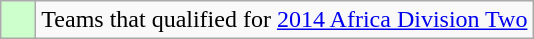<table class="wikitable">
<tr>
<td style="background: #ccffcc;">    </td>
<td>Teams that qualified for <a href='#'>2014 Africa Division Two</a></td>
</tr>
</table>
